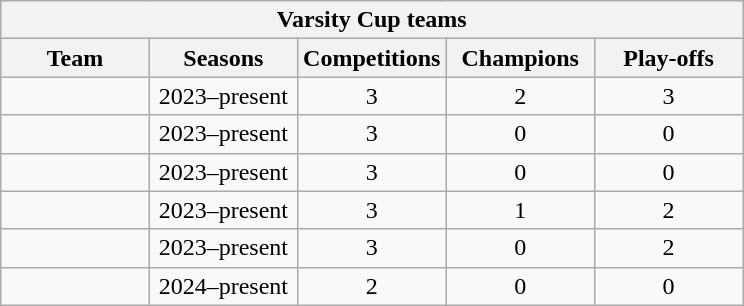<table class="wikitable" style="text-align:center">
<tr>
<th colspan="100%" align=center><strong>Varsity Cup teams</strong></th>
</tr>
<tr>
<th width="20%">Team</th>
<th width="20%">Seasons</th>
<th width="20%">Competitions</th>
<th width="20%">Champions</th>
<th width="20%">Play-offs</th>
</tr>
<tr>
<td style="text-align:left;"></td>
<td>2023–present</td>
<td>3</td>
<td>2</td>
<td>3</td>
</tr>
<tr>
<td style="text-align:left;"></td>
<td>2023–present</td>
<td>3</td>
<td>0</td>
<td>0</td>
</tr>
<tr>
<td style="text-align:left;"></td>
<td>2023–present</td>
<td>3</td>
<td>0</td>
<td>0</td>
</tr>
<tr>
<td style="text-align:left;"></td>
<td>2023–present</td>
<td>3</td>
<td>1</td>
<td>2</td>
</tr>
<tr>
<td style="text-align:left;"></td>
<td>2023–present</td>
<td>3</td>
<td>0</td>
<td>2</td>
</tr>
<tr>
<td style="text-align:left;"></td>
<td>2024–present</td>
<td>2</td>
<td>0</td>
<td>0</td>
</tr>
</table>
